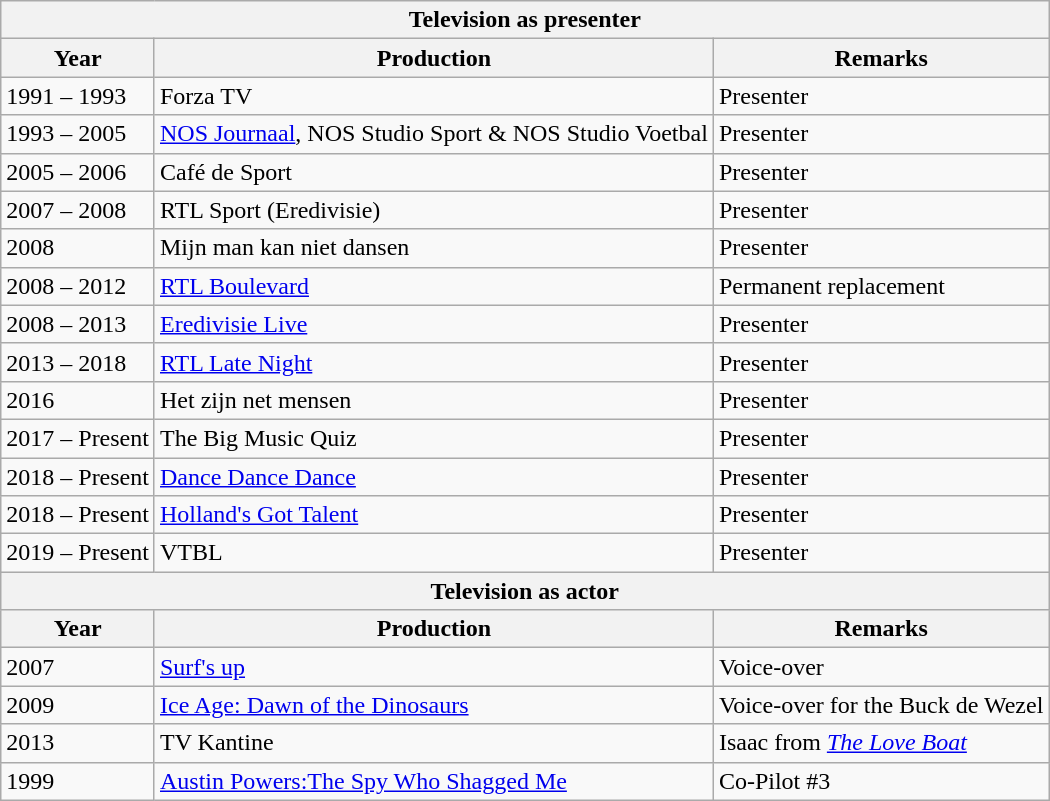<table class="wikitable">
<tr>
<th colspan="3">Television as presenter</th>
</tr>
<tr>
<th>Year</th>
<th>Production</th>
<th>Remarks</th>
</tr>
<tr>
<td>1991 – 1993</td>
<td>Forza TV</td>
<td>Presenter</td>
</tr>
<tr>
<td>1993 – 2005</td>
<td><a href='#'>NOS Journaal</a>, NOS Studio Sport & NOS Studio Voetbal</td>
<td>Presenter</td>
</tr>
<tr>
<td>2005 – 2006</td>
<td>Café de Sport</td>
<td>Presenter</td>
</tr>
<tr>
<td>2007 – 2008</td>
<td>RTL Sport (Eredivisie)</td>
<td>Presenter</td>
</tr>
<tr>
<td>2008</td>
<td>Mijn man kan niet dansen</td>
<td>Presenter</td>
</tr>
<tr>
<td>2008 – 2012</td>
<td><a href='#'>RTL Boulevard</a></td>
<td>Permanent replacement</td>
</tr>
<tr>
<td>2008 – 2013</td>
<td><a href='#'>Eredivisie Live</a></td>
<td>Presenter</td>
</tr>
<tr>
<td>2013 – 2018</td>
<td><a href='#'>RTL Late Night</a></td>
<td>Presenter</td>
</tr>
<tr>
<td>2016</td>
<td>Het zijn net mensen</td>
<td>Presenter</td>
</tr>
<tr>
<td>2017 – Present</td>
<td>The Big Music Quiz</td>
<td>Presenter</td>
</tr>
<tr>
<td>2018 – Present</td>
<td><a href='#'>Dance Dance Dance</a></td>
<td>Presenter</td>
</tr>
<tr>
<td>2018 – Present</td>
<td><a href='#'>Holland's Got Talent</a></td>
<td>Presenter</td>
</tr>
<tr>
<td>2019 – Present</td>
<td>VTBL</td>
<td>Presenter</td>
</tr>
<tr>
<th colspan="3">Television as actor</th>
</tr>
<tr>
<th>Year</th>
<th>Production</th>
<th>Remarks</th>
</tr>
<tr>
<td>2007</td>
<td><a href='#'>Surf's up</a></td>
<td>Voice-over</td>
</tr>
<tr>
<td>2009</td>
<td><a href='#'>Ice Age: Dawn of the Dinosaurs</a></td>
<td>Voice-over for the Buck de Wezel</td>
</tr>
<tr>
<td>2013</td>
<td>TV Kantine</td>
<td>Isaac from <em><a href='#'>The Love Boat</a></em></td>
</tr>
<tr>
<td>1999</td>
<td><a href='#'>Austin Powers:The Spy Who Shagged Me</a></td>
<td>Co-Pilot #3</td>
</tr>
</table>
